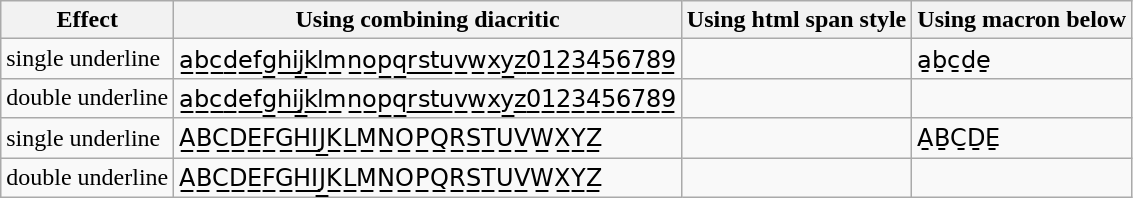<table class="wikitable">
<tr>
<th>Effect</th>
<th>Using combining diacritic</th>
<th>Using html span style</th>
<th>Using macron below</th>
</tr>
<tr>
<td>single underline</td>
<td>a̲b̲c̲d̲e̲f̲g̲h̲i̲j̲k̲l̲m̲n̲o̲p̲q̲r̲s̲t̲u̲v̲w̲x̲y̲z̲0̲1̲2̲3̲4̲5̲6̲7̲8̲9̲</td>
<td></td>
<td>a̱ḇc̱ḏe̱</td>
</tr>
<tr>
<td>double underline</td>
<td>a̲̲b̲̲c̲̲d̲̲e̲̲f̲̲g̲̲h̲̲i̲̲j̲̲k̲̲l̲̲m̲̲n̲̲o̲̲p̲̲q̲̲r̲̲s̲̲t̲̲u̲̲v̲̲w̲̲x̲̲y̲̲z̲̲0̲̲1̲̲2̲̲3̲̲4̲̲5̲̲6̲̲7̲̲8̲̲9̲̲</td>
<td></td>
</tr>
<tr>
<td>single underline</td>
<td>A̲B̲C̲D̲E̲F̲G̲H̲I̲J̲K̲L̲M̲N̲O̲P̲Q̲R̲S̲T̲U̲V̲W̲X̲Y̲Z̲</td>
<td></td>
<td>A̱ḆC̱ḎE̱   </td>
</tr>
<tr>
<td>double underline</td>
<td>A̲̲B̲̲C̲̲D̲̲E̲̲F̲̲G̲̲H̲̲I̲̲J̲̲K̲̲L̲̲M̲̲N̲̲O̲̲P̲̲Q̲̲R̲̲S̲̲T̲̲U̲̲V̲̲W̲̲X̲̲Y̲̲Z̲̲</td>
<td></td>
</tr>
</table>
